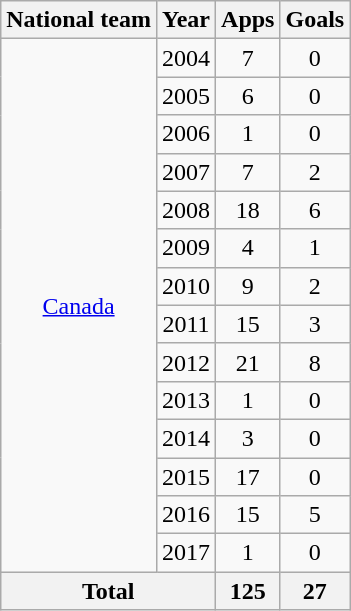<table class="wikitable" style="text-align:center">
<tr>
<th>National team</th>
<th>Year</th>
<th>Apps</th>
<th>Goals</th>
</tr>
<tr>
<td rowspan="14"><a href='#'>Canada</a></td>
<td>2004</td>
<td>7</td>
<td>0</td>
</tr>
<tr>
<td>2005</td>
<td>6</td>
<td>0</td>
</tr>
<tr>
<td>2006</td>
<td>1</td>
<td>0</td>
</tr>
<tr>
<td>2007</td>
<td>7</td>
<td>2</td>
</tr>
<tr>
<td>2008</td>
<td>18</td>
<td>6</td>
</tr>
<tr>
<td>2009</td>
<td>4</td>
<td>1</td>
</tr>
<tr>
<td>2010</td>
<td>9</td>
<td>2</td>
</tr>
<tr>
<td>2011</td>
<td>15</td>
<td>3</td>
</tr>
<tr>
<td>2012</td>
<td>21</td>
<td>8</td>
</tr>
<tr>
<td>2013</td>
<td>1</td>
<td>0</td>
</tr>
<tr>
<td>2014</td>
<td>3</td>
<td>0</td>
</tr>
<tr>
<td>2015</td>
<td>17</td>
<td>0</td>
</tr>
<tr>
<td>2016</td>
<td>15</td>
<td>5</td>
</tr>
<tr>
<td>2017</td>
<td>1</td>
<td>0</td>
</tr>
<tr>
<th colspan="2">Total</th>
<th>125</th>
<th>27</th>
</tr>
</table>
